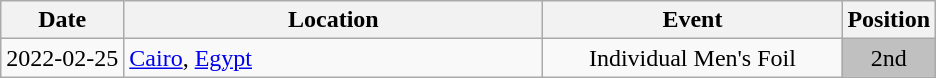<table class="wikitable" style="text-align:center;">
<tr>
<th>Date</th>
<th style="width:17em">Location</th>
<th style="width:12em">Event</th>
<th>Position</th>
</tr>
<tr>
<td>2022-02-25</td>
<td rowspan="1" align="left"> <a href='#'>Cairo</a>, <a href='#'>Egypt</a></td>
<td>Individual Men's Foil</td>
<td bgcolor="silver">2nd</td>
</tr>
</table>
